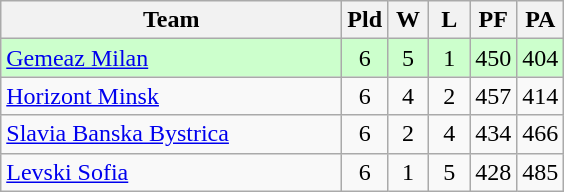<table class="wikitable" style="text-align:center">
<tr>
<th width=220>Team</th>
<th width=20>Pld</th>
<th width=20>W</th>
<th width=20>L</th>
<th width=20>PF</th>
<th width=20>PA</th>
</tr>
<tr bgcolor="#ccffcc">
<td align="left"> <a href='#'>Gemeaz Milan</a></td>
<td>6</td>
<td>5</td>
<td>1</td>
<td>450</td>
<td>404</td>
</tr>
<tr>
<td align="left"> <a href='#'>Horizont Minsk</a></td>
<td>6</td>
<td>4</td>
<td>2</td>
<td>457</td>
<td>414</td>
</tr>
<tr>
<td align="left"> <a href='#'>Slavia Banska Bystrica</a></td>
<td>6</td>
<td>2</td>
<td>4</td>
<td>434</td>
<td>466</td>
</tr>
<tr>
<td align="left"> <a href='#'>Levski Sofia</a></td>
<td>6</td>
<td>1</td>
<td>5</td>
<td>428</td>
<td>485</td>
</tr>
</table>
